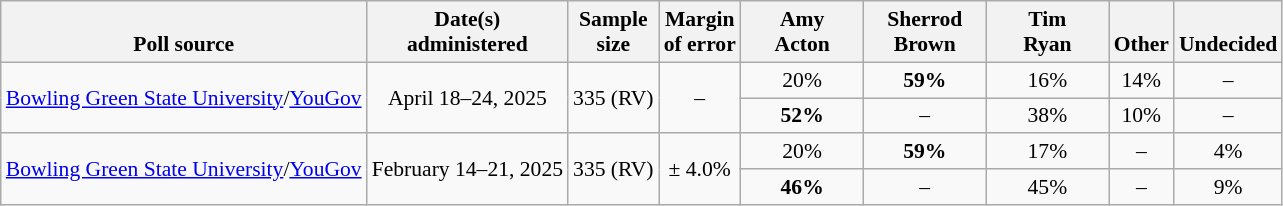<table class="wikitable" style="font-size:90%;text-align:center;">
<tr valign=bottom>
<th>Poll source</th>
<th>Date(s)<br>administered</th>
<th>Sample<br>size</th>
<th>Margin<br>of error</th>
<th style="width:75px">Amy<br>Acton</th>
<th style="width:75px">Sherrod<br>Brown</th>
<th style="width:75px">Tim<br>Ryan</th>
<th>Other</th>
<th>Undecided</th>
</tr>
<tr>
<td style="text-align:left;" rowspan="2"><a href='#'>Bowling Green State University</a>/<a href='#'>YouGov</a></td>
<td rowspan="2">April 18–24, 2025</td>
<td rowspan="2">335 (RV)</td>
<td rowspan="2">–</td>
<td>20%</td>
<td><strong>59%</strong></td>
<td>16%</td>
<td>14%</td>
<td>–</td>
</tr>
<tr>
<td><strong>52%</strong></td>
<td>–</td>
<td>38%</td>
<td>10%</td>
<td>–</td>
</tr>
<tr>
<td rowspan="2" style="text-align:left;"><a href='#'>Bowling Green State University</a>/<a href='#'>YouGov</a></td>
<td rowspan="2">February 14–21, 2025</td>
<td rowspan="2">335 (RV)</td>
<td rowspan="2">± 4.0%</td>
<td>20%</td>
<td><strong>59%</strong></td>
<td>17%</td>
<td>–</td>
<td>4%</td>
</tr>
<tr>
<td><strong>46%</strong></td>
<td>–</td>
<td>45%</td>
<td>–</td>
<td>9%</td>
</tr>
</table>
